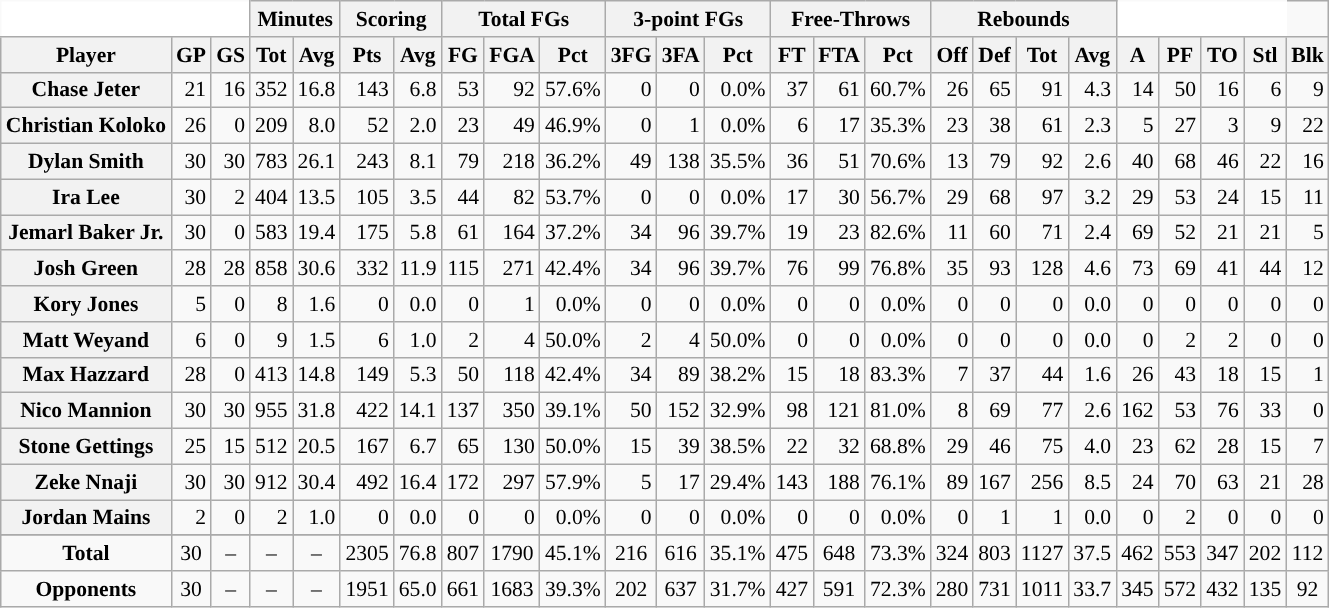<table class="wikitable sortable" border="1" style="font-size:90%;">
<tr>
<th colspan="3" style="border-top-style:hidden; border-left-style:hidden; background: white;"></th>
<th colspan="2" style=>Minutes</th>
<th colspan="2" style=>Scoring</th>
<th colspan="3" style=>Total FGs</th>
<th colspan="3" style=>3-point FGs</th>
<th colspan="3" style=>Free-Throws</th>
<th colspan="4" style=>Rebounds</th>
<th colspan="4" style="border-top-style:hidden; border-right-style:hidden; background: white;"></th>
</tr>
<tr>
<th scope="col" style=>Player</th>
<th scope="col" style=>GP</th>
<th scope="col" style=>GS</th>
<th scope="col" style=>Tot</th>
<th scope="col" style=>Avg</th>
<th scope="col" style=>Pts</th>
<th scope="col" style=>Avg</th>
<th scope="col" style=>FG</th>
<th scope="col" style=>FGA</th>
<th scope="col" style=>Pct</th>
<th scope="col" style=>3FG</th>
<th scope="col" style=>3FA</th>
<th scope="col" style=>Pct</th>
<th scope="col" style=>FT</th>
<th scope="col" style=>FTA</th>
<th scope="col" style=>Pct</th>
<th scope="col" style=>Off</th>
<th scope="col" style=>Def</th>
<th scope="col" style=>Tot</th>
<th scope="col" style=>Avg</th>
<th scope="col" style=>A</th>
<th scope="col">PF</th>
<th scope="col">TO</th>
<th scope="col" style=>Stl</th>
<th scope="col" style=>Blk</th>
</tr>
<tr>
<th style=white-space:nowrap>Chase Jeter</th>
<td align="right">21</td>
<td align="right">16</td>
<td align="right">352</td>
<td align="right">16.8</td>
<td align="right">143</td>
<td align="right">6.8</td>
<td align="right">53</td>
<td align="right">92</td>
<td align="right">57.6%</td>
<td align="right">0</td>
<td align="right">0</td>
<td align="right">0.0%</td>
<td align="right">37</td>
<td align="right">61</td>
<td align="right">60.7%</td>
<td align="right">26</td>
<td align="right">65</td>
<td align="right">91</td>
<td align="right">4.3</td>
<td align="right">14</td>
<td align="right">50</td>
<td align="right">16</td>
<td align="right">6</td>
<td align="right">9</td>
</tr>
<tr>
<th style=white-space:nowrap>Christian Koloko</th>
<td align="right">26</td>
<td align="right">0</td>
<td align="right">209</td>
<td align="right">8.0</td>
<td align="right">52</td>
<td align="right">2.0</td>
<td align="right">23</td>
<td align="right">49</td>
<td align="right">46.9%</td>
<td align="right">0</td>
<td align="right">1</td>
<td align="right">0.0%</td>
<td align="right">6</td>
<td align="right">17</td>
<td align="right">35.3%</td>
<td align="right">23</td>
<td align="right">38</td>
<td align="right">61</td>
<td align="right">2.3</td>
<td align="right">5</td>
<td align="right">27</td>
<td align="right">3</td>
<td align="right">9</td>
<td align="right">22</td>
</tr>
<tr>
<th style=white-space:nowrap>Dylan Smith</th>
<td align="right">30</td>
<td align="right">30</td>
<td align="right">783</td>
<td align="right">26.1</td>
<td align="right">243</td>
<td align="right">8.1</td>
<td align="right">79</td>
<td align="right">218</td>
<td align="right">36.2%</td>
<td align="right">49</td>
<td align="right">138</td>
<td align="right">35.5%</td>
<td align="right">36</td>
<td align="right">51</td>
<td align="right">70.6%</td>
<td align="right">13</td>
<td align="right">79</td>
<td align="right">92</td>
<td align="right">2.6</td>
<td align="right">40</td>
<td align="right">68</td>
<td align="right">46</td>
<td align="right">22</td>
<td align="right">16</td>
</tr>
<tr>
<th style=white-space:nowrap>Ira Lee</th>
<td align="right">30</td>
<td align="right">2</td>
<td align="right">404</td>
<td align="right">13.5</td>
<td align="right">105</td>
<td align="right">3.5</td>
<td align="right">44</td>
<td align="right">82</td>
<td align="right">53.7%</td>
<td align="right">0</td>
<td align="right">0</td>
<td align="right">0.0%</td>
<td align="right">17</td>
<td align="right">30</td>
<td align="right">56.7%</td>
<td align="right">29</td>
<td align="right">68</td>
<td align="right">97</td>
<td align="right">3.2</td>
<td align="right">29</td>
<td align="right">53</td>
<td align="right">24</td>
<td align="right">15</td>
<td align="right">11</td>
</tr>
<tr>
<th style=white-space:nowrap>Jemarl Baker Jr.</th>
<td align="right">30</td>
<td align="right">0</td>
<td align="right">583</td>
<td align="right">19.4</td>
<td align="right">175</td>
<td align="right">5.8</td>
<td align="right">61</td>
<td align="right">164</td>
<td align="right">37.2%</td>
<td align="right">34</td>
<td align="right">96</td>
<td align="right">39.7%</td>
<td align="right">19</td>
<td align="right">23</td>
<td align="right">82.6%</td>
<td align="right">11</td>
<td align="right">60</td>
<td align="right">71</td>
<td align="right">2.4</td>
<td align="right">69</td>
<td align="right">52</td>
<td align="right">21</td>
<td align="right">21</td>
<td align="right">5</td>
</tr>
<tr>
<th style=white-space:nowrap>Josh Green</th>
<td align="right">28</td>
<td align="right">28</td>
<td align="right">858</td>
<td align="right">30.6</td>
<td align="right">332</td>
<td align="right">11.9</td>
<td align="right">115</td>
<td align="right">271</td>
<td align="right">42.4%</td>
<td align="right">34</td>
<td align="right">96</td>
<td align="right">39.7%</td>
<td align="right">76</td>
<td align="right">99</td>
<td align="right">76.8%</td>
<td align="right">35</td>
<td align="right">93</td>
<td align="right">128</td>
<td align="right">4.6</td>
<td align="right">73</td>
<td align="right">69</td>
<td align="right">41</td>
<td align="right">44</td>
<td align="right">12</td>
</tr>
<tr>
<th style=white-space:nowrap>Kory Jones</th>
<td align="right">5</td>
<td align="right">0</td>
<td align="right">8</td>
<td align="right">1.6</td>
<td align="right">0</td>
<td align="right">0.0</td>
<td align="right">0</td>
<td align="right">1</td>
<td align="right">0.0%</td>
<td align="right">0</td>
<td align="right">0</td>
<td align="right">0.0%</td>
<td align="right">0</td>
<td align="right">0</td>
<td align="right">0.0%</td>
<td align="right">0</td>
<td align="right">0</td>
<td align="right">0</td>
<td align="right">0.0</td>
<td align="right">0</td>
<td align="right">0</td>
<td align="right">0</td>
<td align="right">0</td>
<td align="right">0</td>
</tr>
<tr>
<th style=white-space:nowrap>Matt Weyand</th>
<td align="right">6</td>
<td align="right">0</td>
<td align="right">9</td>
<td align="right">1.5</td>
<td align="right">6</td>
<td align="right">1.0</td>
<td align="right">2</td>
<td align="right">4</td>
<td align="right">50.0%</td>
<td align="right">2</td>
<td align="right">4</td>
<td align="right">50.0%</td>
<td align="right">0</td>
<td align="right">0</td>
<td align="right">0.0%</td>
<td align="right">0</td>
<td align="right">0</td>
<td align="right">0</td>
<td align="right">0.0</td>
<td align="right">0</td>
<td align="right">2</td>
<td align="right">2</td>
<td align="right">0</td>
<td align="right">0</td>
</tr>
<tr>
<th style=white-space:nowrap>Max Hazzard</th>
<td align="right">28</td>
<td align="right">0</td>
<td align="right">413</td>
<td align="right">14.8</td>
<td align="right">149</td>
<td align="right">5.3</td>
<td align="right">50</td>
<td align="right">118</td>
<td align="right">42.4%</td>
<td align="right">34</td>
<td align="right">89</td>
<td align="right">38.2%</td>
<td align="right">15</td>
<td align="right">18</td>
<td align="right">83.3%</td>
<td align="right">7</td>
<td align="right">37</td>
<td align="right">44</td>
<td align="right">1.6</td>
<td align="right">26</td>
<td align="right">43</td>
<td align="right">18</td>
<td align="right">15</td>
<td align="right">1</td>
</tr>
<tr>
<th style=white-space:nowrap>Nico Mannion</th>
<td align="right">30</td>
<td align="right">30</td>
<td align="right">955</td>
<td align="right">31.8</td>
<td align="right">422</td>
<td align="right">14.1</td>
<td align="right">137</td>
<td align="right">350</td>
<td align="right">39.1%</td>
<td align="right">50</td>
<td align="right">152</td>
<td align="right">32.9%</td>
<td align="right">98</td>
<td align="right">121</td>
<td align="right">81.0%</td>
<td align="right">8</td>
<td align="right">69</td>
<td align="right">77</td>
<td align="right">2.6</td>
<td align="right">162</td>
<td align="right">53</td>
<td align="right">76</td>
<td align="right">33</td>
<td align="right">0</td>
</tr>
<tr>
<th style=white-space:nowrap>Stone Gettings</th>
<td align="right">25</td>
<td align="right">15</td>
<td align="right">512</td>
<td align="right">20.5</td>
<td align="right">167</td>
<td align="right">6.7</td>
<td align="right">65</td>
<td align="right">130</td>
<td align="right">50.0%</td>
<td align="right">15</td>
<td align="right">39</td>
<td align="right">38.5%</td>
<td align="right">22</td>
<td align="right">32</td>
<td align="right">68.8%</td>
<td align="right">29</td>
<td align="right">46</td>
<td align="right">75</td>
<td align="right">4.0</td>
<td align="right">23</td>
<td align="right">62</td>
<td align="right">28</td>
<td align="right">15</td>
<td align="right">7</td>
</tr>
<tr>
<th style=white-space:nowrap>Zeke Nnaji</th>
<td align="right">30</td>
<td align="right">30</td>
<td align="right">912</td>
<td align="right">30.4</td>
<td align="right">492</td>
<td align="right">16.4</td>
<td align="right">172</td>
<td align="right">297</td>
<td align="right">57.9%</td>
<td align="right">5</td>
<td align="right">17</td>
<td align="right">29.4%</td>
<td align="right">143</td>
<td align="right">188</td>
<td align="right">76.1%</td>
<td align="right">89</td>
<td align="right">167</td>
<td align="right">256</td>
<td align="right">8.5</td>
<td align="right">24</td>
<td align="right">70</td>
<td align="right">63</td>
<td align="right">21</td>
<td align="right">28</td>
</tr>
<tr>
<th>Jordan Mains</th>
<td align="right">2</td>
<td align="right">0</td>
<td align="right">2</td>
<td align="right">1.0</td>
<td align="right">0</td>
<td align="right">0.0</td>
<td align="right">0</td>
<td align="right">0</td>
<td align="right">0.0%</td>
<td align="right">0</td>
<td align="right">0</td>
<td align="right">0.0%</td>
<td align="right">0</td>
<td align="right">0</td>
<td align="right">0.0%</td>
<td align="right">0</td>
<td align="right">1</td>
<td align="right">1</td>
<td align="right">0.0</td>
<td align="right">0</td>
<td align="right">2</td>
<td align="right">0</td>
<td align="right">0</td>
<td align="right">0</td>
</tr>
<tr>
</tr>
<tr class="sortbottom">
<td align="center" style=><strong>Total</strong></td>
<td align="center" style=>30</td>
<td align="center" style=>–</td>
<td align="center" style=>–</td>
<td align="center" style=>–</td>
<td align="center" style=>2305</td>
<td align="center" style=>76.8</td>
<td align="center" style=>807</td>
<td align="center" style=>1790</td>
<td align="center" style=>45.1%</td>
<td align="center" style=>216</td>
<td align="center" style=>616</td>
<td align="center" style=>35.1%</td>
<td align="center" style=>475</td>
<td align="center" style=>648</td>
<td align="center" style=>73.3%</td>
<td align="center" style=>324</td>
<td align="center" style=>803</td>
<td align="center" style=>1127</td>
<td align="center" style=>37.5</td>
<td align="center" style=>462</td>
<td align="center" style=>553</td>
<td align="center">347</td>
<td align="center">202</td>
<td align="center">112</td>
</tr>
<tr class="sortbottom">
<td align="center"><strong>Opponents</strong></td>
<td align="center">30</td>
<td align="center">–</td>
<td align="center">–</td>
<td align="center">–</td>
<td align="center">1951</td>
<td align="center">65.0</td>
<td align="center">661</td>
<td align="center">1683</td>
<td align="center">39.3%</td>
<td align="center">202</td>
<td align="center">637</td>
<td align="center">31.7%</td>
<td align="center">427</td>
<td align="center">591</td>
<td align="center">72.3%</td>
<td align="center">280</td>
<td align="center">731</td>
<td align="center">1011</td>
<td align="center">33.7</td>
<td align="center">345</td>
<td align="center">572</td>
<td align="center">432</td>
<td align="center">135</td>
<td align="center">92</td>
</tr>
</table>
